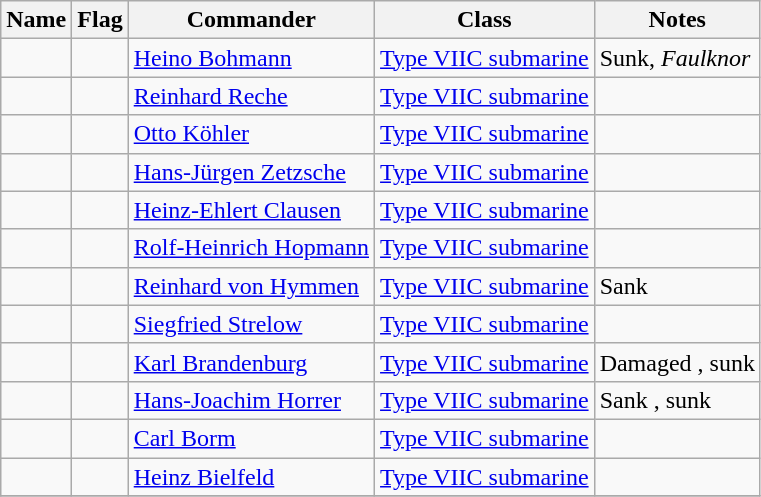<table class="wikitable sortable">
<tr>
<th>Name</th>
<th>Flag</th>
<th>Commander</th>
<th>Class</th>
<th>Notes</th>
</tr>
<tr>
<td></td>
<td></td>
<td><a href='#'>Heino Bohmann</a></td>
<td><a href='#'>Type VIIC submarine</a></td>
<td>Sunk, <em>Faulknor</em></td>
</tr>
<tr>
<td></td>
<td></td>
<td><a href='#'>Reinhard Reche</a></td>
<td><a href='#'>Type VIIC submarine</a></td>
<td></td>
</tr>
<tr>
<td></td>
<td></td>
<td><a href='#'>Otto Köhler</a></td>
<td><a href='#'>Type VIIC submarine</a></td>
<td></td>
</tr>
<tr>
<td></td>
<td></td>
<td><a href='#'>Hans-Jürgen Zetzsche</a></td>
<td><a href='#'>Type VIIC submarine</a></td>
<td></td>
</tr>
<tr>
<td></td>
<td></td>
<td><a href='#'>Heinz-Ehlert Clausen</a></td>
<td><a href='#'>Type VIIC submarine</a></td>
<td></td>
</tr>
<tr>
<td></td>
<td></td>
<td><a href='#'>Rolf-Heinrich Hopmann</a></td>
<td><a href='#'>Type VIIC submarine</a></td>
<td></td>
</tr>
<tr>
<td></td>
<td></td>
<td><a href='#'>Reinhard von Hymmen</a></td>
<td><a href='#'>Type VIIC submarine</a></td>
<td>Sank </td>
</tr>
<tr>
<td></td>
<td></td>
<td><a href='#'>Siegfried Strelow</a></td>
<td><a href='#'>Type VIIC submarine</a></td>
<td></td>
</tr>
<tr>
<td></td>
<td></td>
<td><a href='#'>Karl Brandenburg</a></td>
<td><a href='#'>Type VIIC submarine</a></td>
<td>Damaged , sunk </td>
</tr>
<tr>
<td></td>
<td></td>
<td><a href='#'>Hans-Joachim Horrer</a></td>
<td><a href='#'>Type VIIC submarine</a></td>
<td>Sank , sunk </td>
</tr>
<tr>
<td></td>
<td></td>
<td><a href='#'>Carl Borm</a></td>
<td><a href='#'>Type VIIC submarine</a></td>
<td></td>
</tr>
<tr>
<td></td>
<td></td>
<td><a href='#'>Heinz Bielfeld</a></td>
<td><a href='#'>Type VIIC submarine</a></td>
<td></td>
</tr>
<tr>
</tr>
</table>
